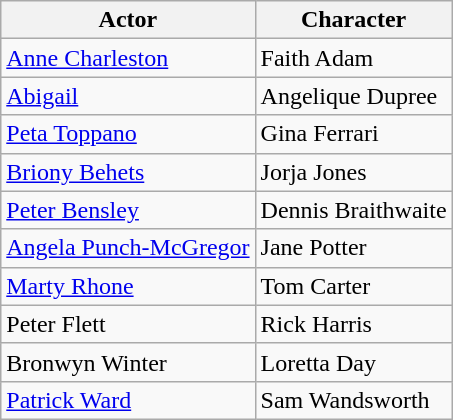<table class="wikitable">
<tr>
<th>Actor</th>
<th>Character</th>
</tr>
<tr>
<td><a href='#'>Anne Charleston</a></td>
<td>Faith Adam</td>
</tr>
<tr>
<td><a href='#'>Abigail</a></td>
<td>Angelique Dupree</td>
</tr>
<tr>
<td><a href='#'>Peta Toppano</a></td>
<td>Gina Ferrari</td>
</tr>
<tr>
<td><a href='#'>Briony Behets</a></td>
<td>Jorja Jones</td>
</tr>
<tr>
<td><a href='#'>Peter Bensley</a></td>
<td>Dennis Braithwaite</td>
</tr>
<tr>
<td><a href='#'>Angela Punch-McGregor</a></td>
<td>Jane Potter</td>
</tr>
<tr>
<td><a href='#'>Marty Rhone</a></td>
<td>Tom Carter</td>
</tr>
<tr>
<td>Peter Flett</td>
<td>Rick Harris</td>
</tr>
<tr>
<td>Bronwyn Winter</td>
<td>Loretta Day</td>
</tr>
<tr>
<td><a href='#'>Patrick Ward</a></td>
<td>Sam Wandsworth</td>
</tr>
</table>
